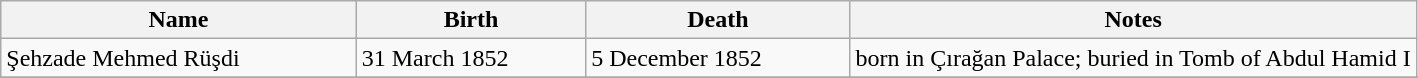<table class="wikitable">
<tr>
<th>Name</th>
<th>Birth</th>
<th>Death</th>
<th style="width:40%;">Notes</th>
</tr>
<tr>
<td>Şehzade Mehmed Rüşdi</td>
<td>31 March 1852</td>
<td>5 December 1852</td>
<td>born in Çırağan Palace; buried in Tomb of Abdul Hamid I</td>
</tr>
<tr>
</tr>
</table>
